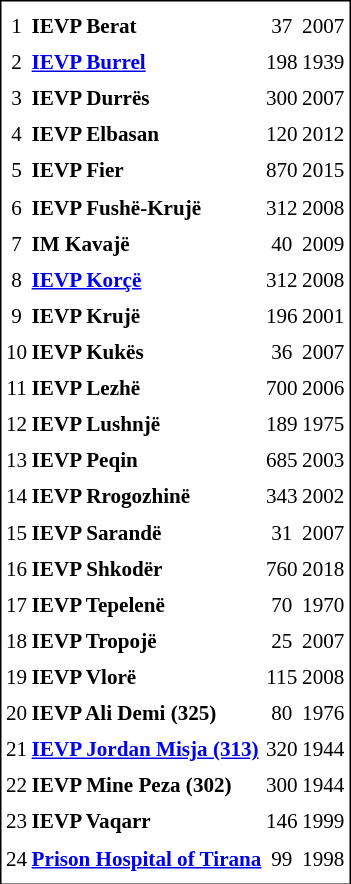<table cellpadding="0" cellspacing="3" style="border:1px solid #000000; font-size:88%; line-height: 1.5em;">
<tr>
<td><strong></strong></td>
<td><strong></strong></td>
<td><strong></strong></td>
<td><strong></strong></td>
</tr>
<tr>
<td align=center>1</td>
<td><strong>IEVP Berat</strong></td>
<td align="center">37</td>
<td align="center">2007</td>
</tr>
<tr>
<td align=center>2</td>
<td><strong><a href='#'>IEVP Burrel</a></strong></td>
<td align="center">198</td>
<td align="center">1939</td>
</tr>
<tr>
<td align=center>3</td>
<td><strong>IEVP Durrës</strong></td>
<td align="center">300</td>
<td align="center">2007</td>
</tr>
<tr>
<td align=center>4</td>
<td><strong>IEVP Elbasan</strong></td>
<td align="center">120</td>
<td align="center">2012</td>
</tr>
<tr>
<td align=center>5</td>
<td><strong>IEVP Fier</strong></td>
<td align="center">870</td>
<td align="center">2015</td>
</tr>
<tr>
<td align=center>6</td>
<td><strong>IEVP Fushë-Krujë</strong></td>
<td align="center">312</td>
<td align="center">2008</td>
</tr>
<tr>
<td align=center>7</td>
<td><strong>IM Kavajë</strong></td>
<td align="center">40</td>
<td align="center">2009</td>
</tr>
<tr>
<td align=center>8</td>
<td><strong><a href='#'>IEVP Korçë</a></strong></td>
<td align="center">312</td>
<td align="center">2008</td>
</tr>
<tr>
<td align=center>9</td>
<td><strong>IEVP Krujë</strong></td>
<td align="center">196</td>
<td align="center">2001</td>
</tr>
<tr>
<td align=center>10</td>
<td><strong>IEVP Kukës</strong></td>
<td align="center">36</td>
<td align="center">2007</td>
</tr>
<tr>
<td align=center>11</td>
<td><strong>IEVP Lezhë</strong></td>
<td align="center">700</td>
<td align="center">2006</td>
</tr>
<tr>
<td align=center>12</td>
<td><strong>IEVP Lushnjë</strong></td>
<td align="center">189</td>
<td align="center">1975</td>
</tr>
<tr>
<td align=center>13</td>
<td><strong>IEVP Peqin</strong></td>
<td align="center">685</td>
<td align="center">2003</td>
</tr>
<tr>
<td align=center>14</td>
<td><strong>IEVP Rrogozhinë</strong></td>
<td align="center">343</td>
<td align="center">2002</td>
</tr>
<tr>
<td align=center>15</td>
<td><strong>IEVP Sarandë</strong></td>
<td align="center">31</td>
<td align="center">2007</td>
</tr>
<tr>
<td align=center>16</td>
<td><strong>IEVP Shkodër</strong></td>
<td align="center">760</td>
<td align="center">2018</td>
</tr>
<tr>
<td align=center>17</td>
<td><strong>IEVP Tepelenë</strong></td>
<td align="center">70</td>
<td align="center">1970</td>
</tr>
<tr>
<td align=center>18</td>
<td><strong>IEVP Tropojë</strong></td>
<td align="center">25</td>
<td align="center">2007</td>
</tr>
<tr>
<td align=center>19</td>
<td><strong>IEVP Vlorë</strong></td>
<td align="center">115</td>
<td align="center">2008</td>
</tr>
<tr>
<td align=center>20</td>
<td><strong>IEVP Ali Demi (325)</strong></td>
<td align="center">80</td>
<td align="center">1976</td>
</tr>
<tr>
<td align=center>21</td>
<td><strong><a href='#'>IEVP Jordan Misja (313)</a></strong></td>
<td align="center">320</td>
<td align="center">1944</td>
</tr>
<tr>
<td align=center>22</td>
<td><strong>IEVP Mine Peza (302)</strong></td>
<td align="center">300</td>
<td align="center">1944</td>
</tr>
<tr>
<td align=center>23</td>
<td><strong>IEVP Vaqarr</strong></td>
<td align="center">146</td>
<td align="center">1999</td>
</tr>
<tr>
<td align=center>24</td>
<td><strong><a href='#'>Prison Hospital of Tirana</a></strong></td>
<td align="center">99</td>
<td align="center">1998</td>
</tr>
<tr>
</tr>
</table>
